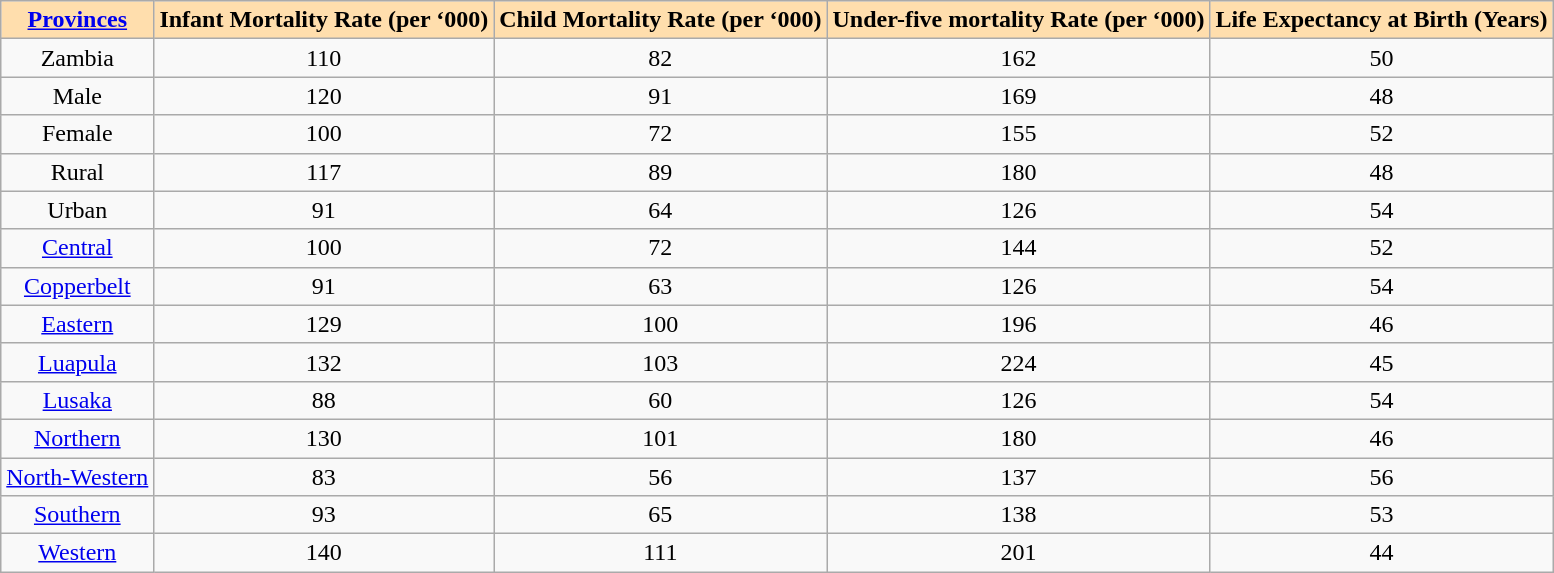<table class="wikitable sortable collapsible" style="text-align: right;">
<tr>
<th style="background:navajowhite;"><a href='#'>Provinces</a></th>
<th style="background:navajowhite;">Infant Mortality Rate (per ‘000)</th>
<th style="background:navajowhite;">Child Mortality Rate (per ‘000)</th>
<th style="background:navajowhite;">Under-five mortality Rate (per ‘000)</th>
<th style="background:navajowhite;">Life Expectancy at Birth (Years)</th>
</tr>
<tr align ="center">
<td>Zambia</td>
<td>110</td>
<td>82</td>
<td>162</td>
<td>50</td>
</tr>
<tr align ="center">
<td>Male</td>
<td>120</td>
<td>91</td>
<td>169</td>
<td>48</td>
</tr>
<tr align ="center">
<td>Female</td>
<td>100</td>
<td>72</td>
<td>155</td>
<td>52</td>
</tr>
<tr align ="center">
<td>Rural</td>
<td>117</td>
<td>89</td>
<td>180</td>
<td>48</td>
</tr>
<tr align ="center">
<td>Urban</td>
<td>91</td>
<td>64</td>
<td>126</td>
<td>54</td>
</tr>
<tr align ="center">
<td><a href='#'>Central</a></td>
<td>100</td>
<td>72</td>
<td>144</td>
<td>52</td>
</tr>
<tr align ="center">
<td><a href='#'>Copperbelt</a></td>
<td>91</td>
<td>63</td>
<td>126</td>
<td>54</td>
</tr>
<tr align ="center">
<td><a href='#'>Eastern</a></td>
<td>129</td>
<td>100</td>
<td>196</td>
<td>46</td>
</tr>
<tr align ="center">
<td><a href='#'>Luapula</a></td>
<td>132</td>
<td>103</td>
<td>224</td>
<td>45</td>
</tr>
<tr align ="center">
<td><a href='#'>Lusaka</a></td>
<td>88</td>
<td>60</td>
<td>126</td>
<td>54</td>
</tr>
<tr align ="center">
<td><a href='#'>Northern</a></td>
<td>130</td>
<td>101</td>
<td>180</td>
<td>46</td>
</tr>
<tr align ="center">
<td><a href='#'>North-Western</a></td>
<td>83</td>
<td>56</td>
<td>137</td>
<td>56</td>
</tr>
<tr align ="center">
<td><a href='#'>Southern</a></td>
<td>93</td>
<td>65</td>
<td>138</td>
<td>53</td>
</tr>
<tr align ="center">
<td><a href='#'>Western</a></td>
<td>140</td>
<td>111</td>
<td>201</td>
<td>44</td>
</tr>
</table>
